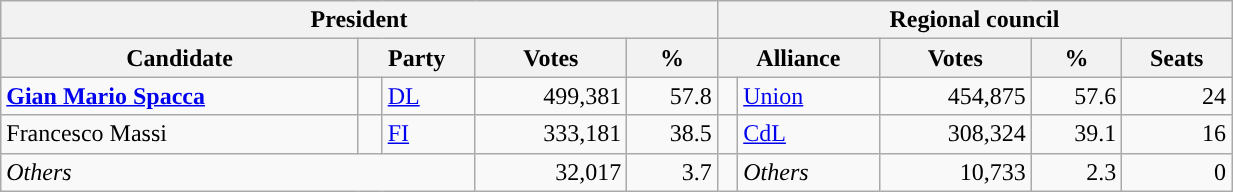<table class="wikitable" style="text-align:right; style="width=65%">
<tr>
<th colspan="5">President</th>
<th colspan="7">Regional council</th>
</tr>
<tr>
<th>Candidate</th>
<th colspan="2">Party</th>
<th>Votes</th>
<th>%</th>
<th colspan="2">Alliance</th>
<th>Votes</th>
<th>%</th>
<th>Seats</th>
</tr>
<tr>
<td style="text-align:left"><strong><a href='#'>Gian Mario Spacca</a></strong></td>
<td></td>
<td style="text-align:left"><a href='#'>DL</a></td>
<td>499,381</td>
<td>57.8</td>
<td></td>
<td style="text-align:left"><a href='#'>Union</a></td>
<td>454,875</td>
<td>57.6</td>
<td>24</td>
</tr>
<tr>
<td style="text-align:left">Francesco Massi</td>
<td></td>
<td style="text-align:left"><a href='#'>FI</a></td>
<td>333,181</td>
<td>38.5</td>
<td></td>
<td style="text-align:left"><a href='#'>CdL</a></td>
<td>308,324</td>
<td>39.1</td>
<td>16</td>
</tr>
<tr>
<td colspan="3" style="text-align:left"><em>Others</em></td>
<td>32,017</td>
<td>3.7</td>
<td></td>
<td style="text-align:left"><em>Others</em></td>
<td>10,733</td>
<td>2.3</td>
<td>0</td>
</tr>
</table>
